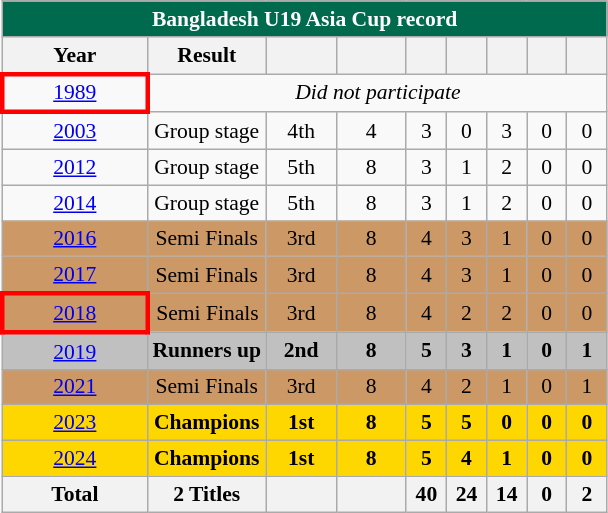<table class="wikitable" style="font-size:90%; text-align:center">
<tr>
<th style="color:white; background:#006A4E;" colspan=9>Bangladesh U19 Asia Cup record</th>
</tr>
<tr>
<th width="90">Year</th>
<th>Result</th>
<th width="40"></th>
<th width="40"></th>
<th width="20"></th>
<th width="20"></th>
<th width="20"></th>
<th width="20"></th>
<th width="20"></th>
</tr>
<tr>
<td style="border:3px solid red"> <a href='#'>1989</a></td>
<td colspan=8><em>Did not participate</em></td>
</tr>
<tr>
<td> <a href='#'>2003</a></td>
<td>Group stage</td>
<td>4th</td>
<td>4</td>
<td>3</td>
<td>0</td>
<td>3</td>
<td>0</td>
<td>0</td>
</tr>
<tr>
<td> <a href='#'>2012</a></td>
<td>Group stage</td>
<td>5th</td>
<td>8</td>
<td>3</td>
<td>1</td>
<td>2</td>
<td>0</td>
<td>0</td>
</tr>
<tr>
<td> <a href='#'>2014</a></td>
<td>Group stage</td>
<td>5th</td>
<td>8</td>
<td>3</td>
<td>1</td>
<td>2</td>
<td>0</td>
<td>0</td>
</tr>
<tr bgcolor=#cc9966>
<td> <a href='#'>2016</a></td>
<td>Semi Finals</td>
<td>3rd</td>
<td>8</td>
<td>4</td>
<td>3</td>
<td>1</td>
<td>0</td>
<td>0</td>
</tr>
<tr bgcolor=#cc9966>
<td> <a href='#'>2017</a></td>
<td>Semi Finals</td>
<td>3rd</td>
<td>8</td>
<td>4</td>
<td>3</td>
<td>1</td>
<td>0</td>
<td>0</td>
</tr>
<tr bgcolor=#cc9966>
<td style="border:3px solid red"> <a href='#'>2018</a></td>
<td>Semi Finals</td>
<td>3rd</td>
<td>8</td>
<td>4</td>
<td>2</td>
<td>2</td>
<td>0</td>
<td>0</td>
</tr>
<tr style="background:silver">
<td> <a href='#'>2019</a></td>
<td><strong>Runners up</strong></td>
<td><strong>2nd</strong></td>
<td><strong>8</strong></td>
<td><strong>5</strong></td>
<td><strong>3</strong></td>
<td><strong>1</strong></td>
<td><strong>0</strong></td>
<td><strong>1</strong></td>
</tr>
<tr bgcolor=#cc9966>
<td> <a href='#'>2021</a></td>
<td>Semi Finals</td>
<td>3rd</td>
<td>8</td>
<td>4</td>
<td>2</td>
<td>1</td>
<td>0</td>
<td>1</td>
</tr>
<tr style="background:gold;">
<td> <a href='#'>2023</a></td>
<td><strong>Champions</strong></td>
<td><strong>1st</strong></td>
<td><strong>8</strong></td>
<td><strong>5</strong></td>
<td><strong>5</strong></td>
<td><strong>0</strong></td>
<td><strong>0</strong></td>
<td><strong>0</strong></td>
</tr>
<tr style="background:gold;">
<td> <a href='#'>2024</a></td>
<td><strong>Champions</strong></td>
<td><strong>1st</strong></td>
<td><strong>8</strong></td>
<td><strong>5</strong></td>
<td><strong>4</strong></td>
<td><strong>1</strong></td>
<td><strong>0</strong></td>
<td><strong>0</strong></td>
</tr>
<tr>
<th>Total</th>
<th>2 Titles</th>
<th></th>
<th></th>
<th>40</th>
<th>24</th>
<th>14</th>
<th>0</th>
<th>2</th>
</tr>
</table>
